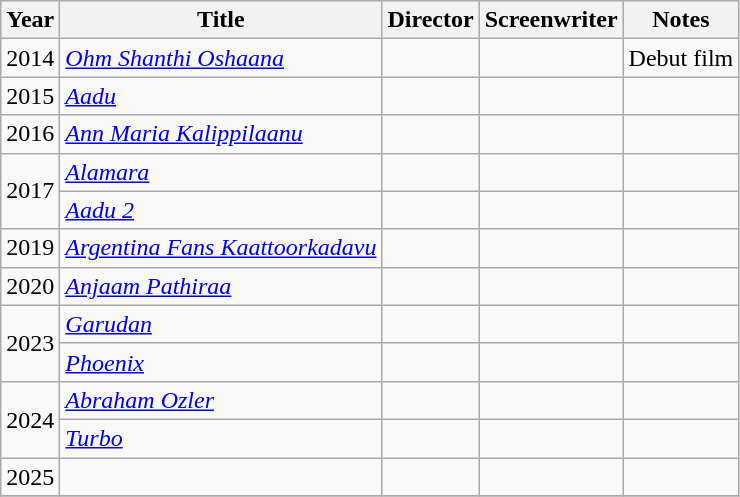<table class="wikitable sortable">
<tr>
<th scope="col">Year</th>
<th scope="col">Title</th>
<th scope="col">Director</th>
<th scope="col">Screenwriter</th>
<th scope="col" class="unsortable">Notes</th>
</tr>
<tr>
<td>2014</td>
<td><em><a href='#'>Ohm Shanthi Oshaana</a></em></td>
<td></td>
<td></td>
<td>Debut film</td>
</tr>
<tr>
<td>2015</td>
<td><em><a href='#'>Aadu</a></em></td>
<td></td>
<td></td>
<td></td>
</tr>
<tr>
<td>2016</td>
<td><em><a href='#'>Ann Maria Kalippilaanu</a></em></td>
<td></td>
<td></td>
<td></td>
</tr>
<tr>
<td rowspan=2>2017</td>
<td><em><a href='#'>Alamara</a></em></td>
<td></td>
<td></td>
<td></td>
</tr>
<tr>
<td><em><a href='#'>Aadu 2</a></em></td>
<td></td>
<td></td>
<td></td>
</tr>
<tr>
<td>2019</td>
<td><em><a href='#'>Argentina Fans Kaattoorkadavu</a></em></td>
<td></td>
<td></td>
<td></td>
</tr>
<tr>
<td>2020</td>
<td><em><a href='#'>Anjaam Pathiraa</a></em></td>
<td></td>
<td></td>
<td></td>
</tr>
<tr>
<td rowspan=2>2023</td>
<td><em><a href='#'>Garudan</a></em></td>
<td></td>
<td></td>
<td></td>
</tr>
<tr>
<td><em><a href='#'>Phoenix</a></em></td>
<td></td>
<td></td>
<td></td>
</tr>
<tr>
<td rowspan=2>2024</td>
<td><em><a href='#'>Abraham Ozler</a></em></td>
<td></td>
<td></td>
<td></td>
</tr>
<tr>
<td><em><a href='#'>Turbo</a></em></td>
<td></td>
<td></td>
<td></td>
</tr>
<tr>
<td>2025</td>
<td></td>
<td></td>
<td></td>
<td></td>
</tr>
<tr>
</tr>
</table>
